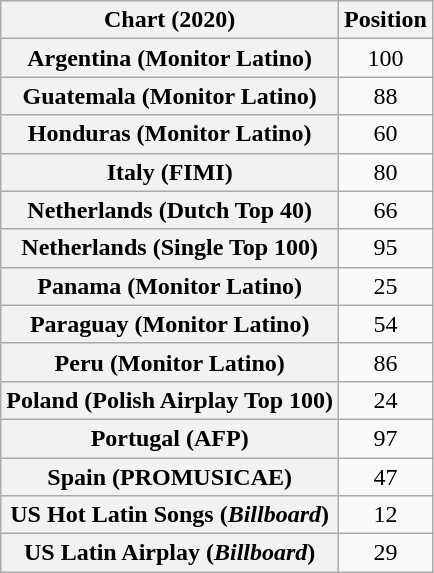<table class="wikitable sortable plainrowheaders" style="text-align:center">
<tr>
<th scope="col">Chart (2020)</th>
<th scope="col">Position</th>
</tr>
<tr>
<th scope="row">Argentina (Monitor Latino)</th>
<td>100</td>
</tr>
<tr>
<th scope="row">Guatemala (Monitor Latino)</th>
<td>88</td>
</tr>
<tr>
<th scope="row">Honduras (Monitor Latino)</th>
<td>60</td>
</tr>
<tr>
<th scope="row">Italy (FIMI)</th>
<td>80</td>
</tr>
<tr>
<th scope="row">Netherlands (Dutch Top 40)</th>
<td>66</td>
</tr>
<tr>
<th scope="row">Netherlands (Single Top 100)</th>
<td>95</td>
</tr>
<tr>
<th scope="row">Panama (Monitor Latino)</th>
<td>25</td>
</tr>
<tr>
<th scope="row">Paraguay (Monitor Latino)</th>
<td>54</td>
</tr>
<tr>
<th scope="row">Peru (Monitor Latino)</th>
<td>86</td>
</tr>
<tr>
<th scope="row">Poland (Polish Airplay Top 100)</th>
<td>24</td>
</tr>
<tr>
<th scope="row">Portugal (AFP)</th>
<td>97</td>
</tr>
<tr>
<th scope="row">Spain (PROMUSICAE)</th>
<td>47</td>
</tr>
<tr>
<th scope="row">US Hot Latin Songs (<em>Billboard</em>)</th>
<td>12</td>
</tr>
<tr>
<th scope="row">US Latin Airplay (<em>Billboard</em>)</th>
<td>29</td>
</tr>
</table>
